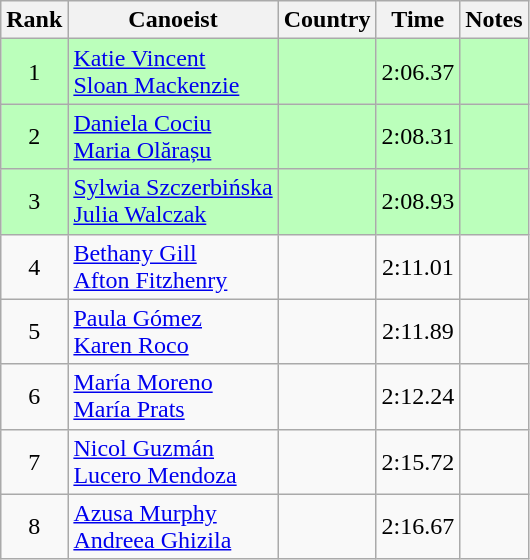<table class="wikitable" style="text-align:center">
<tr>
<th>Rank</th>
<th>Canoeist</th>
<th>Country</th>
<th>Time</th>
<th>Notes</th>
</tr>
<tr bgcolor=bbffbb>
<td>1</td>
<td align="left"><a href='#'>Katie Vincent</a><br><a href='#'>Sloan Mackenzie</a></td>
<td align="left"></td>
<td>2:06.37</td>
<td></td>
</tr>
<tr bgcolor=bbffbb>
<td>2</td>
<td align="left"><a href='#'>Daniela Cociu</a><br><a href='#'>Maria Olărașu</a></td>
<td align="left"></td>
<td>2:08.31</td>
<td></td>
</tr>
<tr bgcolor=bbffbb>
<td>3</td>
<td align="left"><a href='#'>Sylwia Szczerbińska</a><br><a href='#'>Julia Walczak</a></td>
<td align="left"></td>
<td>2:08.93</td>
<td></td>
</tr>
<tr>
<td>4</td>
<td align="left"><a href='#'>Bethany Gill</a><br><a href='#'>Afton Fitzhenry</a></td>
<td align="left"></td>
<td>2:11.01</td>
<td></td>
</tr>
<tr>
<td>5</td>
<td align="left"><a href='#'>Paula Gómez</a><br><a href='#'>Karen Roco</a></td>
<td align="left"></td>
<td>2:11.89</td>
<td></td>
</tr>
<tr>
<td>6</td>
<td align="left"><a href='#'>María Moreno</a><br><a href='#'>María Prats</a></td>
<td align="left"></td>
<td>2:12.24</td>
<td></td>
</tr>
<tr>
<td>7</td>
<td align="left"><a href='#'>Nicol Guzmán</a><br><a href='#'>Lucero Mendoza</a></td>
<td align="left"></td>
<td>2:15.72</td>
<td></td>
</tr>
<tr>
<td>8</td>
<td align="left"><a href='#'>Azusa Murphy</a><br><a href='#'>Andreea Ghizila</a></td>
<td align="left"></td>
<td>2:16.67</td>
<td></td>
</tr>
</table>
